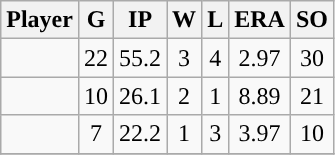<table class="wikitable sortable">
<tr>
<th>Player</th>
<th>G</th>
<th>IP</th>
<th>W</th>
<th>L</th>
<th>ERA</th>
<th>SO</th>
</tr>
<tr align="center">
<td></td>
<td>22</td>
<td>55.2</td>
<td>3</td>
<td>4</td>
<td>2.97</td>
<td>30</td>
</tr>
<tr align="center">
<td></td>
<td>10</td>
<td>26.1</td>
<td>2</td>
<td>1</td>
<td>8.89</td>
<td>21</td>
</tr>
<tr align="center">
<td></td>
<td>7</td>
<td>22.2</td>
<td>1</td>
<td>3</td>
<td>3.97</td>
<td>10</td>
</tr>
<tr align="center">
</tr>
</table>
